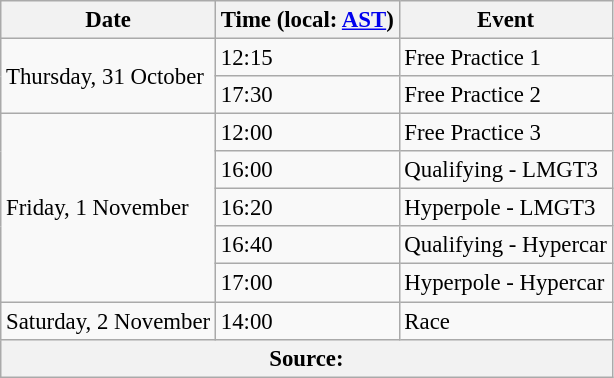<table class="wikitable" style="font-size:95%;">
<tr>
<th>Date</th>
<th>Time (local: <a href='#'>AST</a>)</th>
<th>Event</th>
</tr>
<tr>
<td rowspan=2>Thursday, 31 October</td>
<td>12:15</td>
<td>Free Practice 1</td>
</tr>
<tr>
<td>17:30</td>
<td>Free Practice 2</td>
</tr>
<tr>
<td rowspan=5>Friday, 1 November</td>
<td>12:00</td>
<td>Free Practice 3</td>
</tr>
<tr>
<td>16:00</td>
<td>Qualifying - LMGT3</td>
</tr>
<tr>
<td>16:20</td>
<td>Hyperpole - LMGT3</td>
</tr>
<tr>
<td>16:40</td>
<td>Qualifying - Hypercar</td>
</tr>
<tr>
<td>17:00</td>
<td>Hyperpole - Hypercar</td>
</tr>
<tr>
<td>Saturday, 2 November</td>
<td>14:00</td>
<td>Race</td>
</tr>
<tr>
<th colspan=3>Source:</th>
</tr>
</table>
